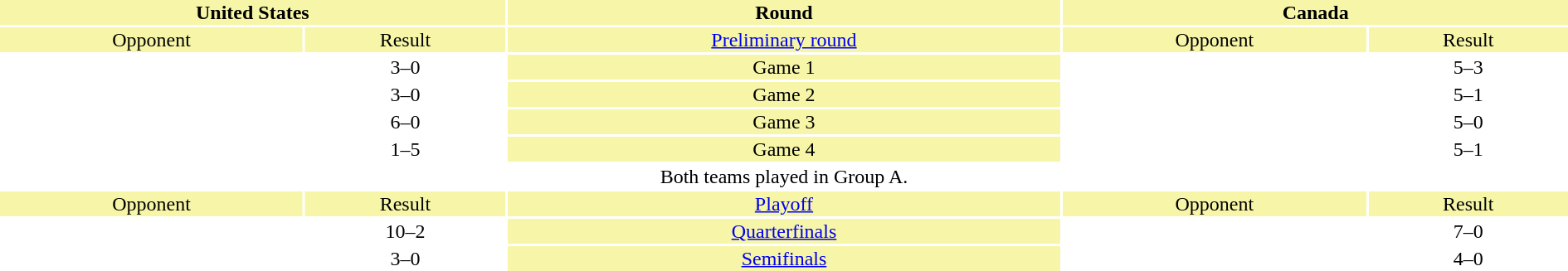<table style="text-align:center; width:100%">
<tr valign=top bgcolor=#F7F6A8>
<th colspan=2 style="width:1*">United States</th>
<th>Round</th>
<th colspan=2 style="width:1*">Canada</th>
</tr>
<tr valign=top bgcolor=#F7F6A8>
<td>Opponent</td>
<td>Result</td>
<td bgcolor=#F7F6A8><a href='#'>Preliminary round</a></td>
<td>Opponent</td>
<td>Result</td>
</tr>
<tr>
<td align=left></td>
<td>3–0</td>
<td bgcolor=#F7F6A8>Game 1</td>
<td align=left></td>
<td>5–3</td>
</tr>
<tr>
<td align=left></td>
<td>3–0</td>
<td bgcolor=#F7F6A8>Game 2</td>
<td align=left></td>
<td>5–1</td>
</tr>
<tr>
<td align=left></td>
<td>6–0</td>
<td bgcolor=#F7F6A8>Game 3</td>
<td align=left></td>
<td>5–0</td>
</tr>
<tr>
<td align=left></td>
<td>1–5</td>
<td bgcolor=#F7F6A8>Game 4</td>
<td align=left></td>
<td>5–1</td>
</tr>
<tr>
<td colspan=5>Both teams played in Group A.<br></td>
</tr>
<tr valign=top bgcolor=#F7F6A8>
<td>Opponent</td>
<td>Result</td>
<td bgcolor=#F7F6A8><a href='#'>Playoff</a></td>
<td>Opponent</td>
<td>Result</td>
</tr>
<tr>
<td align=left></td>
<td>10–2</td>
<td bgcolor=#F7F6A8><a href='#'>Quarterfinals</a></td>
<td align=left></td>
<td>7–0</td>
</tr>
<tr>
<td align=left></td>
<td>3–0</td>
<td bgcolor=#F7F6A8><a href='#'>Semifinals</a></td>
<td align=left></td>
<td>4–0</td>
</tr>
</table>
